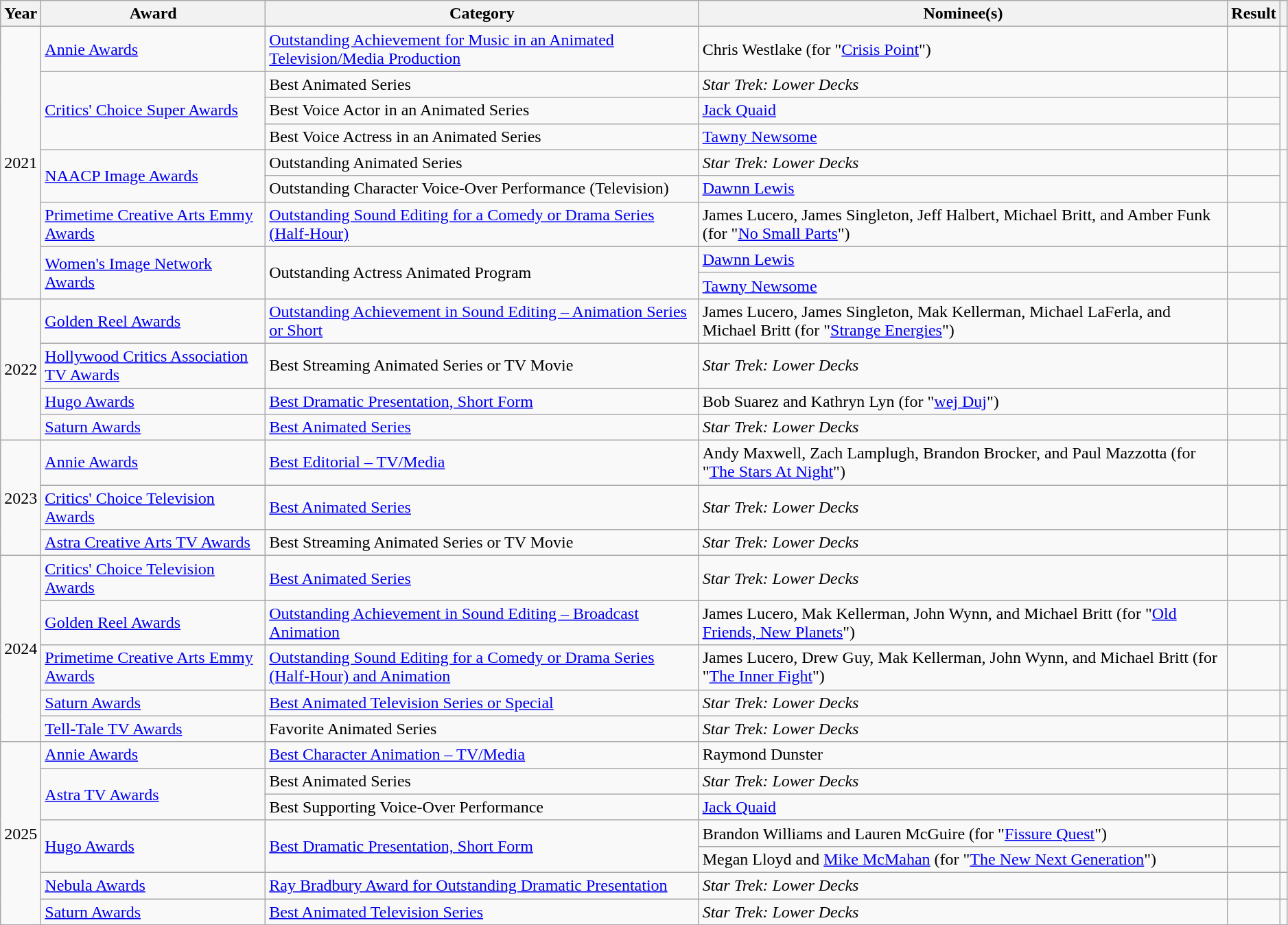<table class="wikitable sortable" style="width:99%">
<tr>
<th scope="col">Year</th>
<th scope="col">Award</th>
<th scope="col">Category</th>
<th scope="col">Nominee(s)</th>
<th scope="col">Result</th>
<th scope="col" class="unsortable"></th>
</tr>
<tr>
<td rowspan="9">2021</td>
<td><a href='#'>Annie Awards</a></td>
<td><a href='#'>Outstanding Achievement for Music in an Animated Television/Media Production</a></td>
<td>Chris Westlake (for "<a href='#'>Crisis Point</a>")</td>
<td></td>
<td style="text-align:center"></td>
</tr>
<tr>
<td rowspan="3"><a href='#'>Critics' Choice Super Awards</a></td>
<td>Best Animated Series</td>
<td><em>Star Trek: Lower Decks</em></td>
<td></td>
<td rowspan="3" style="text-align:center"></td>
</tr>
<tr>
<td>Best Voice Actor in an Animated Series</td>
<td><a href='#'>Jack Quaid</a></td>
<td></td>
</tr>
<tr>
<td>Best Voice Actress in an Animated Series</td>
<td><a href='#'>Tawny Newsome</a></td>
<td></td>
</tr>
<tr>
<td rowspan="2"><a href='#'>NAACP Image Awards</a></td>
<td>Outstanding Animated Series</td>
<td><em>Star Trek: Lower Decks</em></td>
<td></td>
<td rowspan="2" style="text-align:center"></td>
</tr>
<tr>
<td>Outstanding Character Voice-Over Performance (Television)</td>
<td><a href='#'>Dawnn Lewis</a></td>
<td></td>
</tr>
<tr>
<td><a href='#'>Primetime Creative Arts Emmy Awards</a></td>
<td><a href='#'>Outstanding Sound Editing for a Comedy or Drama Series (Half-Hour)</a></td>
<td>James Lucero, James Singleton, Jeff Halbert, Michael Britt, and Amber Funk (for "<a href='#'>No Small Parts</a>")</td>
<td></td>
<td style="text-align:center"></td>
</tr>
<tr>
<td rowspan="2"><a href='#'>Women's Image Network Awards</a></td>
<td rowspan="2">Outstanding Actress Animated Program</td>
<td><a href='#'>Dawnn Lewis</a></td>
<td></td>
<td rowspan="2" style="text-align:center"></td>
</tr>
<tr>
<td><a href='#'>Tawny Newsome</a></td>
<td></td>
</tr>
<tr>
<td rowspan="4">2022</td>
<td><a href='#'>Golden Reel Awards</a></td>
<td><a href='#'>Outstanding Achievement in Sound Editing – Animation Series or Short</a></td>
<td>James Lucero, James Singleton, Mak Kellerman, Michael LaFerla, and Michael Britt (for "<a href='#'>Strange Energies</a>")</td>
<td></td>
<td style="text-align:center"></td>
</tr>
<tr>
<td><a href='#'>Hollywood Critics Association TV Awards</a></td>
<td>Best Streaming Animated Series or TV Movie</td>
<td><em>Star Trek: Lower Decks</em></td>
<td></td>
<td style="text-align:center"></td>
</tr>
<tr>
<td><a href='#'>Hugo Awards</a></td>
<td><a href='#'>Best Dramatic Presentation, Short Form</a></td>
<td>Bob Suarez and Kathryn Lyn (for "<a href='#'>wej Duj</a>")</td>
<td></td>
<td style="text-align:center"></td>
</tr>
<tr>
<td><a href='#'>Saturn Awards</a></td>
<td><a href='#'>Best Animated Series</a></td>
<td><em>Star Trek: Lower Decks</em></td>
<td></td>
<td style="text-align:center"></td>
</tr>
<tr>
<td rowspan="3">2023</td>
<td><a href='#'>Annie Awards</a></td>
<td><a href='#'>Best Editorial – TV/Media</a></td>
<td>Andy Maxwell, Zach Lamplugh, Brandon Brocker, and Paul Mazzotta (for "<a href='#'>The Stars At Night</a>")</td>
<td></td>
<td style="text-align:center"></td>
</tr>
<tr>
<td><a href='#'>Critics' Choice Television Awards</a></td>
<td><a href='#'>Best Animated Series</a></td>
<td><em>Star Trek: Lower Decks</em></td>
<td></td>
<td style="text-align:center"></td>
</tr>
<tr>
<td><a href='#'>Astra Creative Arts TV Awards</a></td>
<td>Best Streaming Animated Series or TV Movie</td>
<td><em>Star Trek: Lower Decks</em></td>
<td></td>
<td style="text-align:center;"></td>
</tr>
<tr>
<td rowspan="5">2024</td>
<td><a href='#'>Critics' Choice Television Awards</a></td>
<td><a href='#'>Best Animated Series</a></td>
<td><em>Star Trek: Lower Decks</em></td>
<td></td>
<td style="text-align:center"></td>
</tr>
<tr>
<td><a href='#'>Golden Reel Awards</a></td>
<td><a href='#'>Outstanding Achievement in Sound Editing – Broadcast Animation</a></td>
<td>James Lucero, Mak Kellerman, John Wynn, and Michael Britt (for "<a href='#'>Old Friends, New Planets</a>")</td>
<td></td>
<td style="text-align:center"></td>
</tr>
<tr>
<td><a href='#'>Primetime Creative Arts Emmy Awards</a></td>
<td><a href='#'>Outstanding Sound Editing for a Comedy or Drama Series (Half-Hour) and Animation</a></td>
<td>James Lucero, Drew Guy, Mak Kellerman, John Wynn, and Michael Britt (for "<a href='#'>The Inner Fight</a>")</td>
<td></td>
<td style="text-align:center;"></td>
</tr>
<tr>
<td><a href='#'>Saturn Awards</a></td>
<td><a href='#'>Best Animated Television Series or Special</a></td>
<td><em>Star Trek: Lower Decks</em></td>
<td></td>
<td style="text-align:center;"></td>
</tr>
<tr>
<td><a href='#'>Tell-Tale TV Awards</a></td>
<td>Favorite Animated Series</td>
<td><em>Star Trek: Lower Decks</em></td>
<td></td>
<td style="text-align:center"></td>
</tr>
<tr>
<td rowspan="7">2025</td>
<td><a href='#'>Annie Awards</a></td>
<td><a href='#'>Best Character Animation – TV/Media</a></td>
<td>Raymond Dunster</td>
<td></td>
<td style="text-align:center"></td>
</tr>
<tr>
<td rowspan="2"><a href='#'>Astra TV Awards</a></td>
<td>Best Animated Series</td>
<td><em>Star Trek: Lower Decks</em></td>
<td></td>
<td rowspan="2" style="text-align:center;"></td>
</tr>
<tr>
<td>Best Supporting Voice-Over Performance</td>
<td><a href='#'>Jack Quaid</a></td>
<td></td>
</tr>
<tr>
<td rowspan="2"><a href='#'>Hugo Awards</a></td>
<td rowspan="2"><a href='#'>Best Dramatic Presentation, Short Form</a></td>
<td>Brandon Williams and Lauren McGuire (for "<a href='#'>Fissure Quest</a>")</td>
<td></td>
<td rowspan="2" style="text-align:center;"></td>
</tr>
<tr>
<td>Megan Lloyd and <a href='#'>Mike McMahan</a> (for "<a href='#'>The New Next Generation</a>")</td>
<td></td>
</tr>
<tr>
<td><a href='#'>Nebula Awards</a></td>
<td><a href='#'>Ray Bradbury Award for Outstanding Dramatic Presentation</a></td>
<td><em>Star Trek: Lower Decks</em></td>
<td></td>
<td style="text-align:center;"></td>
</tr>
<tr>
<td><a href='#'>Saturn Awards</a></td>
<td><a href='#'>Best Animated Television Series</a></td>
<td><em>Star Trek: Lower Decks</em></td>
<td></td>
<td style="text-align:center;"></td>
</tr>
</table>
